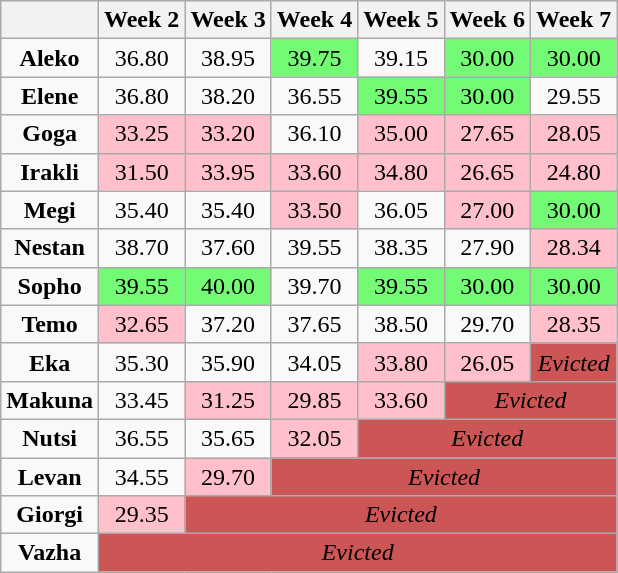<table class="wikitable sortable" style="text-align:center;">
<tr>
<th></th>
<th>Week 2</th>
<th>Week 3</th>
<th>Week 4</th>
<th>Week 5</th>
<th>Week 6</th>
<th>Week 7</th>
</tr>
<tr>
<td><strong>Aleko</strong></td>
<td>36.80</td>
<td>38.95</td>
<td style="background:#73FB76;">39.75</td>
<td>39.15</td>
<td style="background:#73FB76;">30.00</td>
<td style="background:#73FB76;">30.00</td>
</tr>
<tr>
<td><strong>Elene</strong></td>
<td>36.80</td>
<td>38.20</td>
<td>36.55</td>
<td style="background:#73FB76;">39.55</td>
<td style="background:#73FB76;">30.00</td>
<td>29.55</td>
</tr>
<tr>
<td><strong>Goga</strong></td>
<td style="background:pink;">33.25</td>
<td style="background:pink;">33.20</td>
<td>36.10</td>
<td style="background:pink;">35.00</td>
<td style="background:pink;">27.65</td>
<td style="background:pink;">28.05</td>
</tr>
<tr>
<td><strong>Irakli</strong></td>
<td style="background:pink;">31.50</td>
<td style="background:pink;">33.95</td>
<td style="background:pink;">33.60</td>
<td style="background:pink;">34.80</td>
<td style="background:pink;">26.65</td>
<td style="background:pink;">24.80</td>
</tr>
<tr>
<td><strong>Megi</strong></td>
<td>35.40</td>
<td>35.40</td>
<td style="background:pink;">33.50</td>
<td>36.05</td>
<td style="background:pink;">27.00</td>
<td style="background:#73FB76;">30.00</td>
</tr>
<tr>
<td><strong>Nestan</strong></td>
<td>38.70</td>
<td>37.60</td>
<td>39.55</td>
<td>38.35</td>
<td>27.90</td>
<td style="background:pink;">28.34</td>
</tr>
<tr>
<td><strong>Sopho</strong></td>
<td style="background:#73FB76;">39.55</td>
<td style="background:#73FB76;">40.00</td>
<td>39.70</td>
<td style="background:#73FB76;">39.55</td>
<td style="background:#73FB76;">30.00</td>
<td style="background:#73FB76;">30.00</td>
</tr>
<tr>
<td><strong>Temo</strong></td>
<td style="background:pink;">32.65</td>
<td>37.20</td>
<td>37.65</td>
<td>38.50</td>
<td>29.70</td>
<td style="background:pink;">28.35</td>
</tr>
<tr>
<td><strong>Eka</strong></td>
<td>35.30</td>
<td>35.90</td>
<td>34.05</td>
<td style="background:pink;">33.80</td>
<td style="background:pink;">26.05</td>
<td bgcolor="#CC5555"><em>Evicted</em></td>
</tr>
<tr>
<td><strong>Makuna</strong></td>
<td>33.45</td>
<td style="background:pink;">31.25</td>
<td style="background:pink;">29.85</td>
<td style="background:pink;">33.60</td>
<td bgcolor="#CC5555" colspan=2><em>Evicted</em></td>
</tr>
<tr>
<td><strong>Nutsi</strong></td>
<td>36.55</td>
<td>35.65</td>
<td style="background:pink;">32.05</td>
<td bgcolor="#CC5555" colspan=3><em>Evicted</em></td>
</tr>
<tr>
<td><strong>Levan</strong></td>
<td>34.55</td>
<td style="background:pink;">29.70</td>
<td bgcolor="#CC5555" colspan=4><em>Evicted</em></td>
</tr>
<tr>
<td><strong>Giorgi</strong></td>
<td style="background:pink;">29.35</td>
<td bgcolor="#CC5555" colspan=5><em>Evicted</em></td>
</tr>
<tr>
<td><strong>Vazha</strong></td>
<td bgcolor="#CC5555" colspan=6><em>Evicted</em></td>
</tr>
</table>
